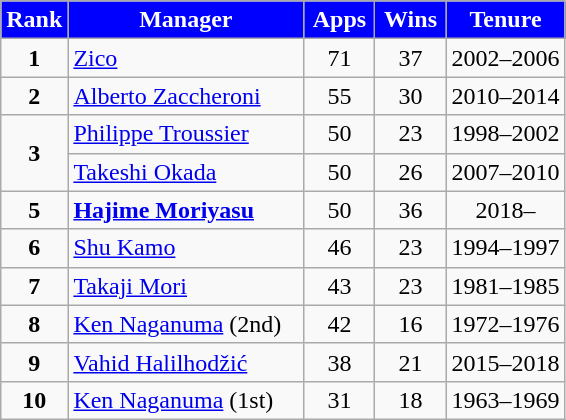<table class="wikitable" style="text-align:center">
<tr>
<th style=background:blue;color:white;width:30px>Rank</th>
<th style=background:blue;color:white;width:150px>Manager</th>
<th style=background:blue;color:white;width:40px>Apps</th>
<th style=background:blue;color:white;width:40px>Wins</th>
<th style=background:blue;color:white;widht:100px>Tenure</th>
</tr>
<tr>
<td><strong>1</strong></td>
<td align=left> <a href='#'>Zico</a></td>
<td>71</td>
<td>37</td>
<td>2002–2006</td>
</tr>
<tr>
<td><strong>2</strong></td>
<td align=left> <a href='#'>Alberto Zaccheroni</a></td>
<td>55</td>
<td>30</td>
<td>2010–2014</td>
</tr>
<tr>
<td rowspan="2"><strong>3</strong></td>
<td align=left> <a href='#'>Philippe Troussier</a></td>
<td>50</td>
<td>23</td>
<td>1998–2002</td>
</tr>
<tr>
<td align=left> <a href='#'>Takeshi Okada</a></td>
<td>50</td>
<td>26</td>
<td>2007–2010</td>
</tr>
<tr>
<td><strong>5</strong></td>
<td align=left> <strong><a href='#'>Hajime Moriyasu</a></strong></td>
<td>50</td>
<td>36</td>
<td>2018–</td>
</tr>
<tr>
<td><strong>6</strong></td>
<td align=left> <a href='#'>Shu Kamo</a></td>
<td>46</td>
<td>23</td>
<td>1994–1997</td>
</tr>
<tr>
<td><strong>7</strong></td>
<td align=left> <a href='#'>Takaji Mori</a></td>
<td>43</td>
<td>23</td>
<td>1981–1985</td>
</tr>
<tr>
<td><strong>8</strong></td>
<td align=left> <a href='#'>Ken Naganuma</a> (2nd)</td>
<td>42</td>
<td>16</td>
<td>1972–1976</td>
</tr>
<tr>
<td><strong>9</strong></td>
<td align=left> <a href='#'>Vahid Halilhodžić</a></td>
<td>38</td>
<td>21</td>
<td>2015–2018</td>
</tr>
<tr>
<td><strong>10</strong></td>
<td align=left> <a href='#'>Ken Naganuma</a> (1st)</td>
<td>31</td>
<td>18</td>
<td>1963–1969</td>
</tr>
</table>
